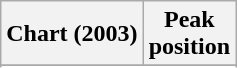<table class="wikitable sortable">
<tr>
<th>Chart (2003)</th>
<th>Peak<br>position</th>
</tr>
<tr>
</tr>
<tr>
</tr>
</table>
